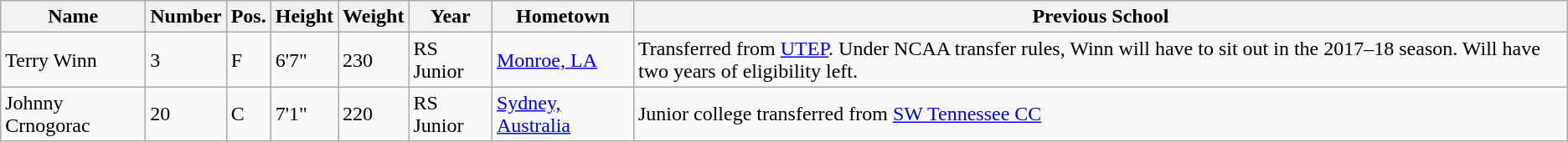<table class="wikitable sortable" border="1">
<tr>
<th>Name</th>
<th>Number</th>
<th>Pos.</th>
<th>Height</th>
<th>Weight</th>
<th>Year</th>
<th>Hometown</th>
<th class="unsortable">Previous School</th>
</tr>
<tr>
<td>Terry Winn</td>
<td>3</td>
<td>F</td>
<td>6'7"</td>
<td>230</td>
<td>RS Junior</td>
<td><a href='#'>Monroe, LA</a></td>
<td>Transferred from <a href='#'>UTEP</a>. Under NCAA transfer rules, Winn will have to sit out in the 2017–18 season. Will have two years of eligibility left.</td>
</tr>
<tr>
<td>Johnny Crnogorac</td>
<td>20</td>
<td>C</td>
<td>7'1"</td>
<td>220</td>
<td>RS Junior</td>
<td><a href='#'>Sydney, Australia</a></td>
<td>Junior college transferred from <a href='#'>SW Tennessee CC</a></td>
</tr>
</table>
